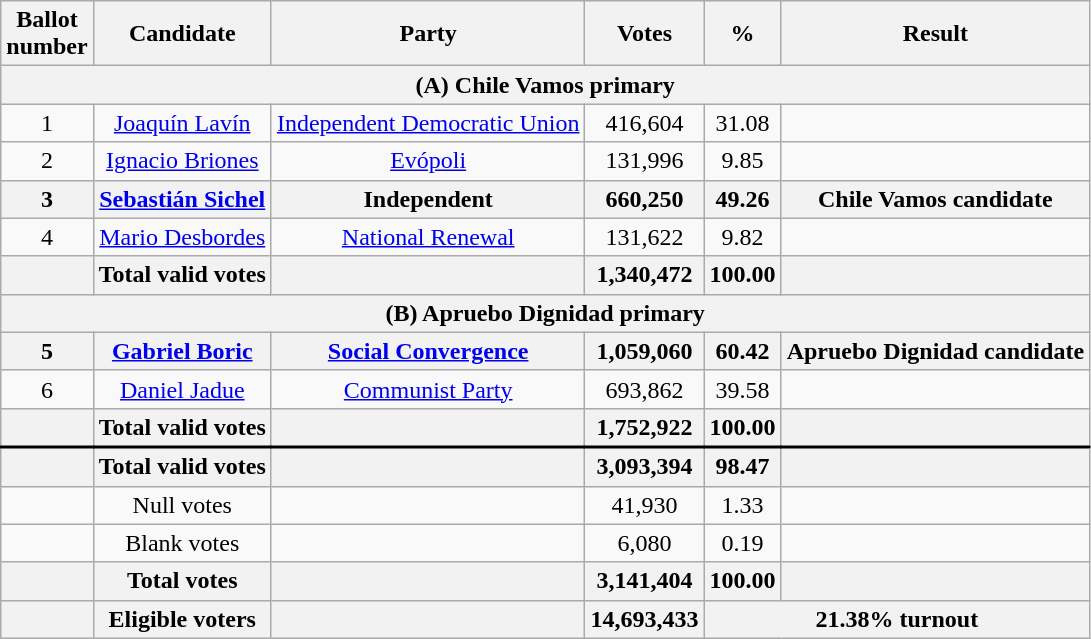<table class="wikitable">
<tr>
<th>Ballot<br>number</th>
<th>Candidate</th>
<th>Party</th>
<th>Votes</th>
<th>%</th>
<th>Result</th>
</tr>
<tr bgcolor="#ececec">
<th colspan="6">(A) Chile Vamos primary</th>
</tr>
<tr align=center>
<td>1</td>
<td><a href='#'>Joaquín Lavín</a></td>
<td><a href='#'>Independent Democratic Union</a></td>
<td>416,604</td>
<td>31.08</td>
<td></td>
</tr>
<tr align=center>
<td>2</td>
<td><a href='#'>Ignacio Briones</a></td>
<td><a href='#'>Evópoli</a></td>
<td>131,996</td>
<td>9.85</td>
<td></td>
</tr>
<tr align=center>
<th>3</th>
<th><a href='#'>Sebastián Sichel</a></th>
<th>Independent</th>
<th>660,250</th>
<th>49.26</th>
<th>Chile Vamos candidate</th>
</tr>
<tr align=center>
<td>4</td>
<td><a href='#'>Mario Desbordes</a></td>
<td><a href='#'>National Renewal</a></td>
<td>131,622</td>
<td>9.82</td>
<td></td>
</tr>
<tr>
<th></th>
<th>Total valid votes</th>
<th></th>
<th>1,340,472</th>
<th>100.00</th>
<th></th>
</tr>
<tr bgcolor="#ececec">
<th colspan="6">(B) Apruebo Dignidad primary</th>
</tr>
<tr align=center>
<th>5</th>
<th><a href='#'>Gabriel Boric</a></th>
<th><a href='#'>Social Convergence</a></th>
<th>1,059,060</th>
<th>60.42</th>
<th>Apruebo Dignidad candidate</th>
</tr>
<tr align=center>
<td>6</td>
<td><a href='#'>Daniel Jadue</a></td>
<td><a href='#'>Communist Party</a></td>
<td>693,862</td>
<td>39.58</td>
<td></td>
</tr>
<tr>
<th></th>
<th>Total valid votes</th>
<th></th>
<th>1,752,922</th>
<th>100.00</th>
<th></th>
</tr>
<tr style="border-top: 2px solid black">
<th></th>
<th>Total valid votes</th>
<th></th>
<th>3,093,394</th>
<th>98.47</th>
<th></th>
</tr>
<tr align=center>
<td></td>
<td>Null votes</td>
<td></td>
<td>41,930</td>
<td>1.33</td>
<td></td>
</tr>
<tr align=center>
<td></td>
<td>Blank votes</td>
<td></td>
<td>6,080</td>
<td>0.19</td>
<td></td>
</tr>
<tr>
<th></th>
<th>Total votes</th>
<th></th>
<th>3,141,404</th>
<th>100.00</th>
<th></th>
</tr>
<tr>
<th></th>
<th>Eligible voters</th>
<th></th>
<th>14,693,433</th>
<th colspan="2">21.38% turnout</th>
</tr>
</table>
